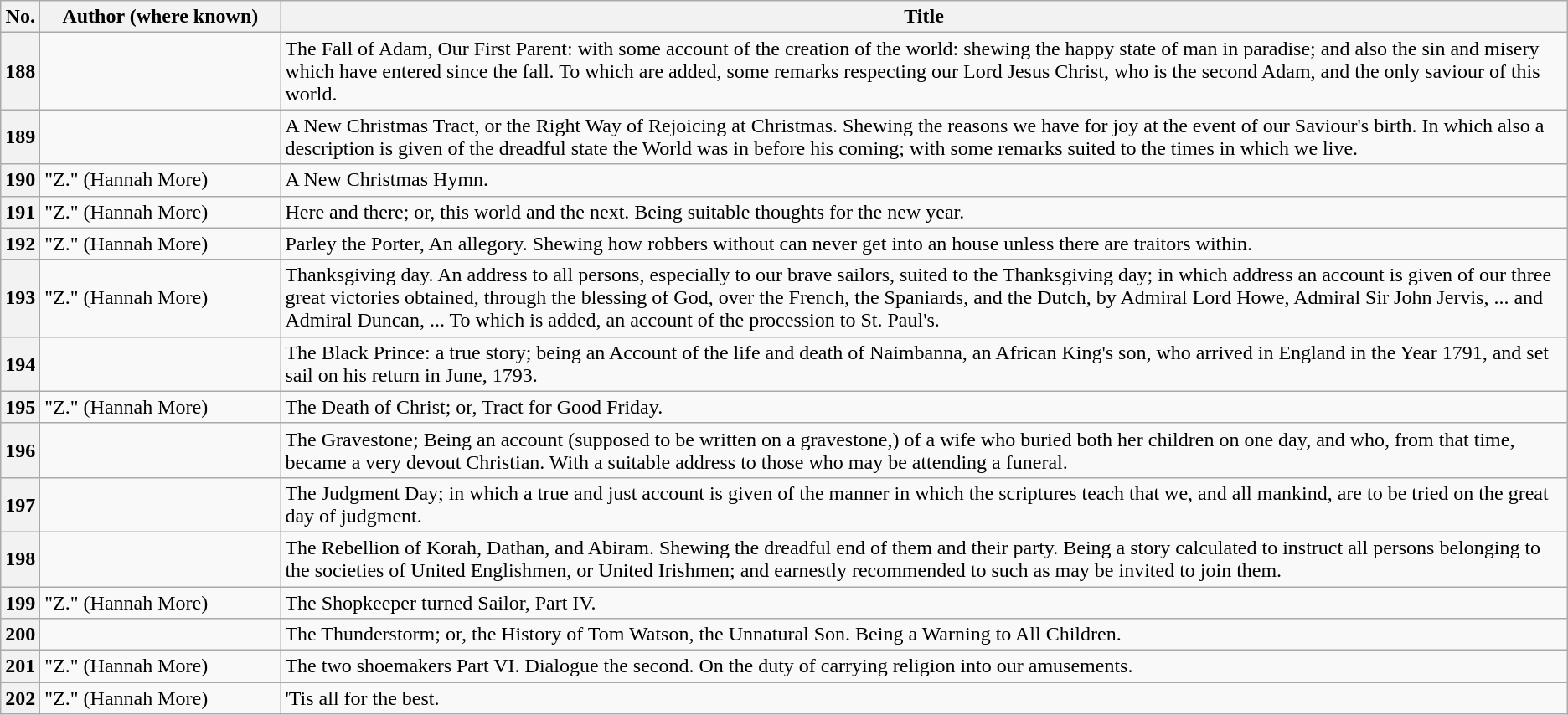<table class="sortable wikitable">
<tr>
<th scope="col">No.</th>
<th scope="col" style="width:11.5em">Author (where known)</th>
<th scope="col">Title</th>
</tr>
<tr>
<th scope="row">188</th>
<td></td>
<td>The Fall of Adam, Our First Parent: with some account of the creation of the world: shewing the happy state of man in paradise; and also the sin and misery which have entered since the fall. To which are added, some remarks respecting our Lord Jesus Christ, who is the second Adam, and the only saviour of this world.</td>
</tr>
<tr>
<th scope="row">189</th>
<td></td>
<td>A New Christmas Tract, or the Right Way of Rejoicing at Christmas. Shewing the reasons we have for joy at the event of our Saviour's birth. In which also a description is given of the dreadful state the World was in before his coming; with some remarks suited to the times in which we live.</td>
</tr>
<tr>
<th scope="row">190</th>
<td>"Z." (Hannah More)</td>
<td>A New Christmas Hymn.</td>
</tr>
<tr>
<th scope="row">191</th>
<td>"Z." (Hannah More)</td>
<td>Here and there; or, this world and the next. Being suitable thoughts for the new year.</td>
</tr>
<tr>
<th scope="row">192</th>
<td>"Z." (Hannah More)</td>
<td>Parley the Porter, An allegory. Shewing how robbers without can never get into an house unless there are traitors within.</td>
</tr>
<tr>
<th scope="row">193</th>
<td>"Z." (Hannah More)</td>
<td>Thanksgiving day. An address to all persons, especially to our brave sailors, suited to the Thanksgiving day; in which address an account is given of our three great victories obtained, through the blessing of God, over the French, the Spaniards, and the Dutch, by Admiral Lord Howe, Admiral Sir John Jervis, ... and Admiral Duncan, ... To which is added, an account of the procession to St. Paul's.</td>
</tr>
<tr>
<th scope="row">194</th>
<td></td>
<td>The Black Prince: a true story; being an Account of the life and death of Naimbanna, an African King's son, who arrived in England in the Year 1791, and set sail on his return in June, 1793.</td>
</tr>
<tr>
<th scope="row">195</th>
<td>"Z." (Hannah More)</td>
<td>The Death of Christ; or, Tract for Good Friday.</td>
</tr>
<tr>
<th scope="row">196</th>
<td></td>
<td>The Gravestone; Being an account (supposed to be written on a gravestone,) of a wife who buried both her children on one day, and who, from that time, became a very devout Christian. With a suitable address to those who may be attending a funeral.</td>
</tr>
<tr>
<th scope="row">197</th>
<td></td>
<td>The Judgment Day; in which a true and just account is given of the manner in which the scriptures teach that we, and all mankind, are to be tried on the great day of judgment.</td>
</tr>
<tr>
<th scope="row">198</th>
<td></td>
<td>The Rebellion of Korah, Dathan, and Abiram. Shewing the dreadful end of them and their party. Being a story calculated to instruct all persons belonging to the societies of United Englishmen, or United Irishmen; and earnestly recommended to such as may be invited to join them.</td>
</tr>
<tr>
<th scope="row">199</th>
<td>"Z." (Hannah More)</td>
<td>The Shopkeeper turned Sailor, Part IV.</td>
</tr>
<tr>
<th scope="row">200</th>
<td></td>
<td>The Thunderstorm; or, the History of Tom Watson, the Unnatural Son. Being a Warning to All Children.</td>
</tr>
<tr>
<th scope="row">201</th>
<td>"Z." (Hannah More)</td>
<td>The two shoemakers Part VI. Dialogue the second. On the duty of carrying religion into our amusements.</td>
</tr>
<tr>
<th scope="row">202</th>
<td>"Z." (Hannah More)</td>
<td>'Tis all for the best.</td>
</tr>
</table>
